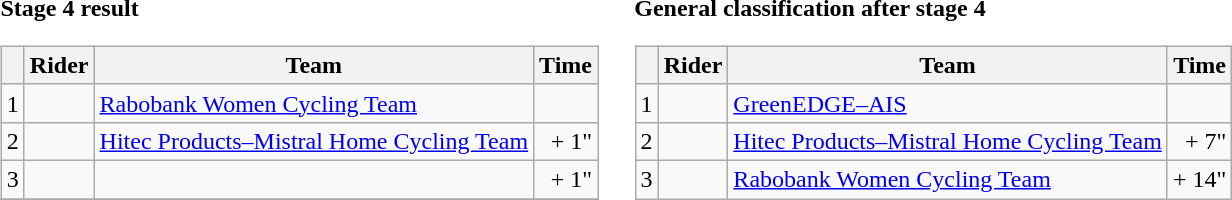<table>
<tr>
<td><strong>Stage 4 result</strong><br><table class="wikitable">
<tr>
<th></th>
<th>Rider</th>
<th>Team</th>
<th>Time</th>
</tr>
<tr>
<td>1</td>
<td></td>
<td><a href='#'>Rabobank Women Cycling Team</a></td>
<td align="right"></td>
</tr>
<tr>
<td>2</td>
<td></td>
<td><a href='#'>Hitec Products–Mistral Home Cycling Team</a></td>
<td align="right">+ 1"</td>
</tr>
<tr>
<td>3</td>
<td></td>
<td></td>
<td align="right">+ 1"</td>
</tr>
<tr>
</tr>
</table>
</td>
<td></td>
<td><strong>General classification after stage 4</strong><br><table class="wikitable">
<tr>
<th></th>
<th>Rider</th>
<th>Team</th>
<th>Time</th>
</tr>
<tr>
<td>1</td>
<td></td>
<td><a href='#'>GreenEDGE–AIS</a></td>
<td align="right"></td>
</tr>
<tr>
<td>2</td>
<td></td>
<td><a href='#'>Hitec Products–Mistral Home Cycling Team</a></td>
<td align="right">+ 7"</td>
</tr>
<tr>
<td>3</td>
<td></td>
<td><a href='#'>Rabobank Women Cycling Team</a></td>
<td align="right">+ 14"</td>
</tr>
</table>
</td>
</tr>
</table>
